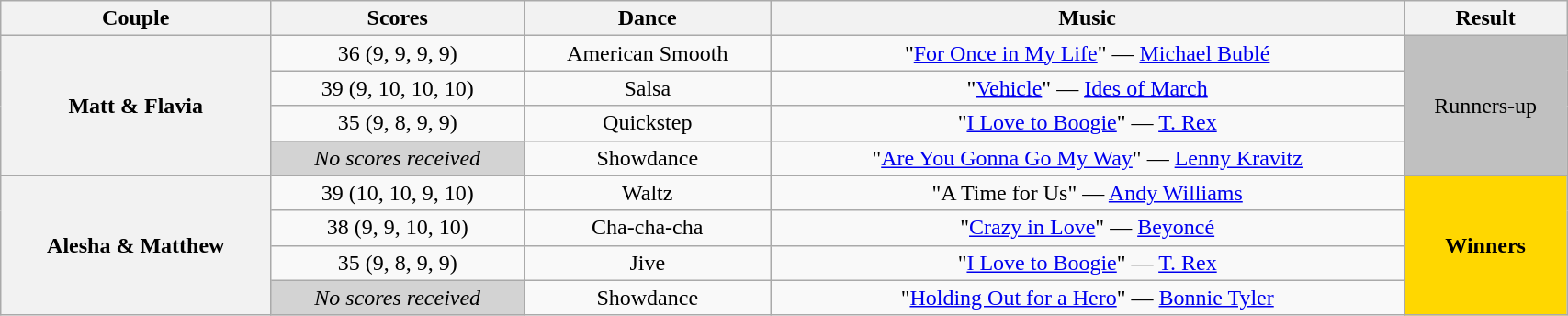<table class="wikitable sortable" style="text-align:center; width:90%">
<tr>
<th scope="col">Couple</th>
<th scope="col">Scores</th>
<th scope="col" class="unsortable">Dance</th>
<th scope="col" class="unsortable">Music</th>
<th scope="col" class="unsortable">Result</th>
</tr>
<tr>
<th scope="row" rowspan=4>Matt & Flavia</th>
<td>36 (9, 9, 9, 9)</td>
<td>American Smooth</td>
<td>"<a href='#'>For Once in My Life</a>" — <a href='#'>Michael Bublé</a></td>
<td rowspan=4 bgcolor="silver">Runners-up</td>
</tr>
<tr>
<td>39 (9, 10, 10, 10)</td>
<td>Salsa</td>
<td>"<a href='#'>Vehicle</a>" — <a href='#'>Ides of March</a></td>
</tr>
<tr>
<td>35 (9, 8, 9, 9)</td>
<td>Quickstep</td>
<td>"<a href='#'>I Love to Boogie</a>" — <a href='#'>T. Rex</a></td>
</tr>
<tr>
<td bgcolor="lightgray"><em>No scores received</em></td>
<td>Showdance</td>
<td>"<a href='#'>Are You Gonna Go My Way</a>" — <a href='#'>Lenny Kravitz</a></td>
</tr>
<tr>
<th scope="row" rowspan=4>Alesha & Matthew</th>
<td>39 (10, 10, 9, 10)</td>
<td>Waltz</td>
<td>"A Time for Us" — <a href='#'>Andy Williams</a></td>
<td rowspan=4 bgcolor="gold"><strong>Winners</strong></td>
</tr>
<tr>
<td>38 (9, 9, 10, 10)</td>
<td>Cha-cha-cha</td>
<td>"<a href='#'>Crazy in Love</a>" — <a href='#'>Beyoncé</a></td>
</tr>
<tr>
<td>35 (9, 8, 9, 9)</td>
<td>Jive</td>
<td>"<a href='#'>I Love to Boogie</a>" — <a href='#'>T. Rex</a></td>
</tr>
<tr>
<td bgcolor="lightgray"><em>No scores received</em></td>
<td>Showdance</td>
<td>"<a href='#'>Holding Out for a Hero</a>" — <a href='#'>Bonnie Tyler</a></td>
</tr>
</table>
